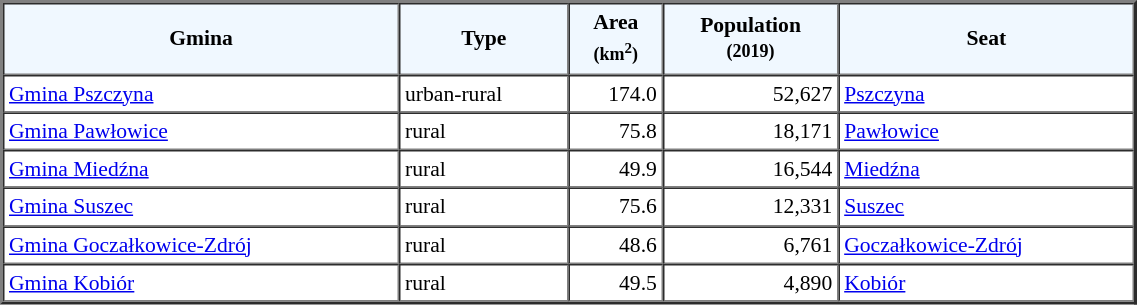<table width="60%" border="2" cellpadding="3" cellspacing="0" style="font-size:90%;line-height:120%;">
<tr bgcolor="F0F8FF">
<td style="text-align:center;"><strong>Gmina</strong></td>
<td style="text-align:center;"><strong>Type</strong></td>
<td style="text-align:center;"><strong>Area<br><small>(km<sup>2</sup>)</small></strong></td>
<td style="text-align:center;"><strong>Population<br><small>(2019)</small></strong></td>
<td style="text-align:center;"><strong>Seat</strong></td>
</tr>
<tr>
<td><a href='#'>Gmina Pszczyna</a></td>
<td>urban-rural</td>
<td style="text-align:right;">174.0</td>
<td style="text-align:right;">52,627</td>
<td><a href='#'>Pszczyna</a></td>
</tr>
<tr>
<td><a href='#'>Gmina Pawłowice</a></td>
<td>rural</td>
<td style="text-align:right;">75.8</td>
<td style="text-align:right;">18,171</td>
<td><a href='#'>Pawłowice</a></td>
</tr>
<tr>
<td><a href='#'>Gmina Miedźna</a></td>
<td>rural</td>
<td style="text-align:right;">49.9</td>
<td style="text-align:right;">16,544</td>
<td><a href='#'>Miedźna</a></td>
</tr>
<tr>
<td><a href='#'>Gmina Suszec</a></td>
<td>rural</td>
<td style="text-align:right;">75.6</td>
<td style="text-align:right;">12,331</td>
<td><a href='#'>Suszec</a></td>
</tr>
<tr>
<td><a href='#'>Gmina Goczałkowice-Zdrój</a></td>
<td>rural</td>
<td style="text-align:right;">48.6</td>
<td style="text-align:right;">6,761</td>
<td><a href='#'>Goczałkowice-Zdrój</a></td>
</tr>
<tr>
<td><a href='#'>Gmina Kobiór</a></td>
<td>rural</td>
<td style="text-align:right;">49.5</td>
<td style="text-align:right;">4,890</td>
<td><a href='#'>Kobiór</a></td>
</tr>
<tr>
</tr>
</table>
